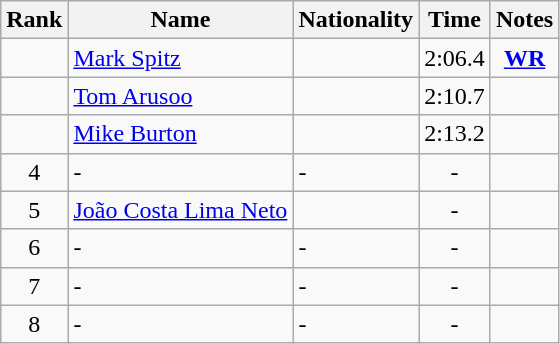<table class="wikitable sortable" style="text-align:center">
<tr>
<th>Rank</th>
<th>Name</th>
<th>Nationality</th>
<th>Time</th>
<th>Notes</th>
</tr>
<tr>
<td></td>
<td align=left><a href='#'>Mark Spitz</a></td>
<td align=left></td>
<td>2:06.4</td>
<td><strong><a href='#'>WR</a></strong></td>
</tr>
<tr>
<td></td>
<td align=left><a href='#'>Tom Arusoo</a></td>
<td align=left></td>
<td>2:10.7</td>
<td></td>
</tr>
<tr>
<td></td>
<td align=left><a href='#'>Mike Burton</a></td>
<td align=left></td>
<td>2:13.2</td>
<td></td>
</tr>
<tr>
<td>4</td>
<td align=left>-</td>
<td align=left>-</td>
<td>-</td>
<td></td>
</tr>
<tr>
<td>5</td>
<td align=left><a href='#'>João Costa Lima Neto</a></td>
<td align=left></td>
<td>-</td>
<td></td>
</tr>
<tr>
<td>6</td>
<td align=left>-</td>
<td align=left>-</td>
<td>-</td>
<td></td>
</tr>
<tr>
<td>7</td>
<td align=left>-</td>
<td align=left>-</td>
<td>-</td>
<td></td>
</tr>
<tr>
<td>8</td>
<td align=left>-</td>
<td align=left>-</td>
<td>-</td>
<td></td>
</tr>
</table>
